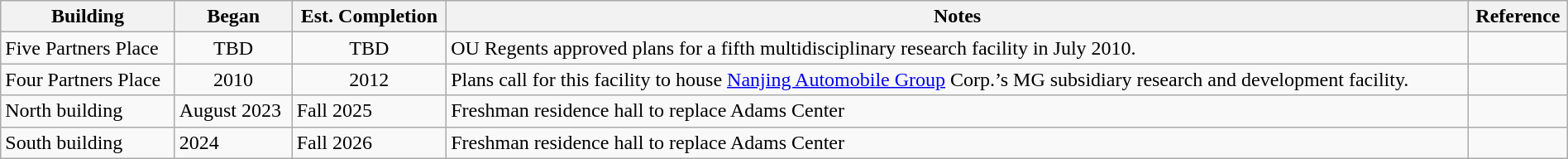<table class="wikitable sortable" style="width:100%">
<tr>
<th width="*">Building</th>
<th width="*">Began</th>
<th width="*">Est. Completion</th>
<th width="*" class="unsortable">Notes</th>
<th wdith="*" class="unsortable">Reference</th>
</tr>
<tr valign="top">
<td>Five Partners Place</td>
<td align="center">TBD</td>
<td align="center">TBD</td>
<td>OU Regents approved plans for a fifth multidisciplinary research facility in July 2010.</td>
<td align="center"></td>
</tr>
<tr valign="top">
<td>Four Partners Place</td>
<td align="center">2010</td>
<td align="center">2012</td>
<td>Plans call for this facility to house <a href='#'>Nanjing Automobile Group</a> Corp.’s MG subsidiary research and development facility.</td>
<td align="center"></td>
</tr>
<tr>
<td>North building</td>
<td>August 2023</td>
<td>Fall 2025</td>
<td>Freshman residence hall to replace Adams Center</td>
<td align="center"></td>
</tr>
<tr>
<td>South building</td>
<td>2024</td>
<td>Fall 2026</td>
<td>Freshman residence hall to replace Adams Center</td>
<td align="center"></td>
</tr>
</table>
